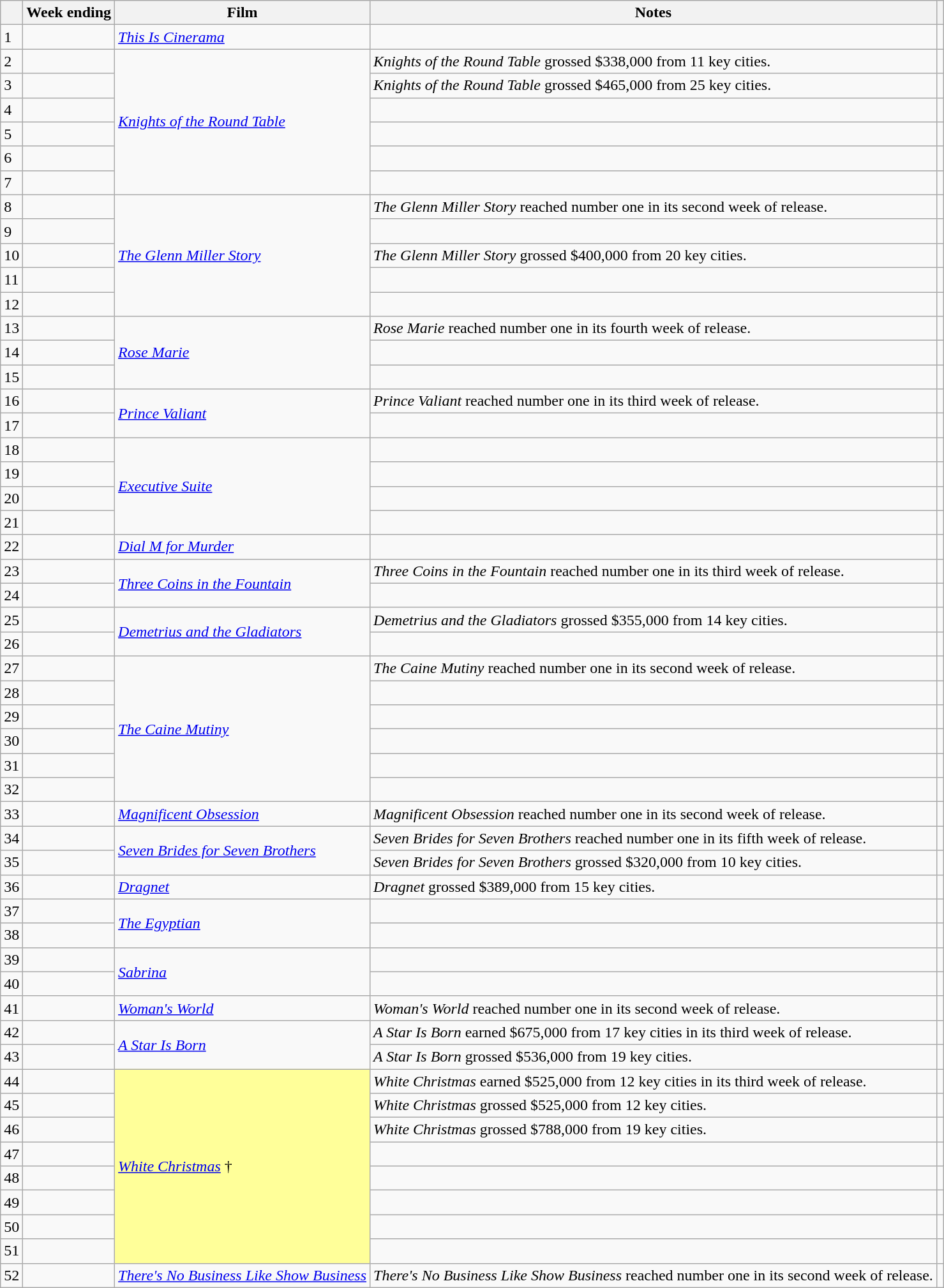<table class="wikitable sortable">
<tr>
<th></th>
<th>Week ending</th>
<th>Film</th>
<th>Notes</th>
<th class="unsortable"></th>
</tr>
<tr>
<td>1</td>
<td></td>
<td><em><a href='#'>This Is Cinerama</a></em></td>
<td></td>
<td></td>
</tr>
<tr>
<td>2</td>
<td></td>
<td rowspan="6"><em><a href='#'>Knights of the Round Table</a></em></td>
<td><em>Knights of the Round Table</em> grossed $338,000 from 11 key cities.</td>
<td></td>
</tr>
<tr>
<td>3</td>
<td></td>
<td><em>Knights of the Round Table</em> grossed $465,000 from 25 key cities.</td>
<td></td>
</tr>
<tr>
<td>4</td>
<td></td>
<td></td>
<td></td>
</tr>
<tr>
<td>5</td>
<td></td>
<td></td>
<td></td>
</tr>
<tr>
<td>6</td>
<td></td>
<td></td>
<td></td>
</tr>
<tr>
<td>7</td>
<td></td>
<td></td>
<td></td>
</tr>
<tr>
<td>8</td>
<td></td>
<td rowspan="5"><em><a href='#'>The Glenn Miller Story</a></em></td>
<td><em>The Glenn Miller Story</em> reached number one in its second week of release.</td>
<td></td>
</tr>
<tr>
<td>9</td>
<td></td>
<td></td>
<td></td>
</tr>
<tr>
<td>10</td>
<td></td>
<td><em>The Glenn Miller Story</em> grossed $400,000 from 20 key cities.</td>
<td></td>
</tr>
<tr>
<td>11</td>
<td></td>
<td></td>
<td></td>
</tr>
<tr>
<td>12</td>
<td></td>
<td></td>
<td></td>
</tr>
<tr>
<td>13</td>
<td></td>
<td rowspan="3"><em><a href='#'>Rose Marie</a></em></td>
<td><em>Rose Marie</em> reached number one in its fourth week of release.</td>
<td></td>
</tr>
<tr>
<td>14</td>
<td></td>
<td></td>
<td></td>
</tr>
<tr>
<td>15</td>
<td></td>
<td></td>
<td></td>
</tr>
<tr>
<td>16</td>
<td></td>
<td rowspan="2"><em><a href='#'>Prince Valiant</a></em></td>
<td><em>Prince Valiant</em> reached number one in its third week of release.</td>
<td></td>
</tr>
<tr>
<td>17</td>
<td></td>
<td></td>
<td></td>
</tr>
<tr>
<td>18</td>
<td></td>
<td rowspan="4"><em><a href='#'>Executive Suite</a></em></td>
<td></td>
<td></td>
</tr>
<tr>
<td>19</td>
<td></td>
<td></td>
<td></td>
</tr>
<tr>
<td>20</td>
<td></td>
<td></td>
<td></td>
</tr>
<tr>
<td>21</td>
<td></td>
<td></td>
<td></td>
</tr>
<tr>
<td>22</td>
<td></td>
<td><em><a href='#'>Dial M for Murder</a></em></td>
<td></td>
<td></td>
</tr>
<tr>
<td>23</td>
<td></td>
<td rowspan="2"><em><a href='#'>Three Coins in the Fountain</a></em></td>
<td><em>Three Coins in the Fountain</em> reached number one in its third week of release.</td>
<td></td>
</tr>
<tr>
<td>24</td>
<td></td>
<td></td>
<td></td>
</tr>
<tr>
<td>25</td>
<td></td>
<td rowspan="2"><em><a href='#'>Demetrius and the Gladiators</a></em></td>
<td><em>Demetrius and the Gladiators</em> grossed $355,000 from 14 key cities.</td>
<td></td>
</tr>
<tr>
<td>26</td>
<td></td>
<td></td>
<td></td>
</tr>
<tr>
<td>27</td>
<td></td>
<td rowspan="6"><em><a href='#'>The Caine Mutiny</a></em></td>
<td><em>The Caine Mutiny</em> reached number one in its second week of release.</td>
<td></td>
</tr>
<tr>
<td>28</td>
<td></td>
<td></td>
<td></td>
</tr>
<tr>
<td>29</td>
<td></td>
<td></td>
<td></td>
</tr>
<tr>
<td>30</td>
<td></td>
<td></td>
<td></td>
</tr>
<tr>
<td>31</td>
<td></td>
<td></td>
<td></td>
</tr>
<tr>
<td>32</td>
<td></td>
<td></td>
<td></td>
</tr>
<tr>
<td>33</td>
<td></td>
<td><em><a href='#'>Magnificent Obsession</a></em></td>
<td><em>Magnificent Obsession</em> reached number one in its second week of release.</td>
<td></td>
</tr>
<tr>
<td>34</td>
<td></td>
<td rowspan="2"><em><a href='#'>Seven Brides for Seven Brothers</a></em></td>
<td><em>Seven Brides for Seven Brothers</em> reached number one in its fifth week of release.</td>
<td></td>
</tr>
<tr>
<td>35</td>
<td></td>
<td><em>Seven Brides for Seven Brothers</em> grossed $320,000 from 10 key cities.</td>
<td></td>
</tr>
<tr>
<td>36</td>
<td></td>
<td><em><a href='#'>Dragnet</a></em></td>
<td><em>Dragnet</em> grossed $389,000 from 15 key cities.</td>
<td></td>
</tr>
<tr>
<td>37</td>
<td></td>
<td rowspan="2"><em><a href='#'>The Egyptian</a></em></td>
<td></td>
<td></td>
</tr>
<tr>
<td>38</td>
<td></td>
<td></td>
<td></td>
</tr>
<tr>
<td>39</td>
<td></td>
<td rowspan="2"><em><a href='#'>Sabrina</a></em></td>
<td></td>
<td></td>
</tr>
<tr>
<td>40</td>
<td></td>
<td></td>
<td></td>
</tr>
<tr>
<td>41</td>
<td></td>
<td><em><a href='#'>Woman's World</a></em></td>
<td><em>Woman's World</em> reached number one in its second week of release.</td>
<td></td>
</tr>
<tr>
<td>42</td>
<td></td>
<td rowspan="2"><em><a href='#'>A Star Is Born</a></em></td>
<td><em>A Star Is Born</em> earned $675,000 from 17 key cities in its third week of release.</td>
<td></td>
</tr>
<tr>
<td>43</td>
<td></td>
<td><em>A Star Is Born</em> grossed $536,000 from 19 key cities.</td>
<td></td>
</tr>
<tr>
<td>44</td>
<td></td>
<td rowspan="8" style="background-color:#FFFF99"><em><a href='#'>White Christmas</a></em> †</td>
<td><em>White Christmas</em> earned $525,000 from 12 key cities in its third week of release.</td>
<td></td>
</tr>
<tr>
<td>45</td>
<td></td>
<td><em>White Christmas</em> grossed $525,000 from 12 key cities.</td>
<td></td>
</tr>
<tr>
<td>46</td>
<td></td>
<td><em>White Christmas</em> grossed $788,000 from 19 key cities.</td>
<td></td>
</tr>
<tr>
<td>47</td>
<td></td>
<td></td>
<td></td>
</tr>
<tr>
<td>48</td>
<td></td>
<td></td>
<td></td>
</tr>
<tr>
<td>49</td>
<td></td>
<td></td>
<td></td>
</tr>
<tr>
<td>50</td>
<td></td>
<td></td>
<td></td>
</tr>
<tr>
<td>51</td>
<td></td>
<td></td>
<td></td>
</tr>
<tr>
<td>52</td>
<td></td>
<td><em><a href='#'>There's No Business Like Show Business</a></em></td>
<td><em>There's No Business Like Show Business</em> reached number one in its second week of release.</td>
<td></td>
</tr>
</table>
